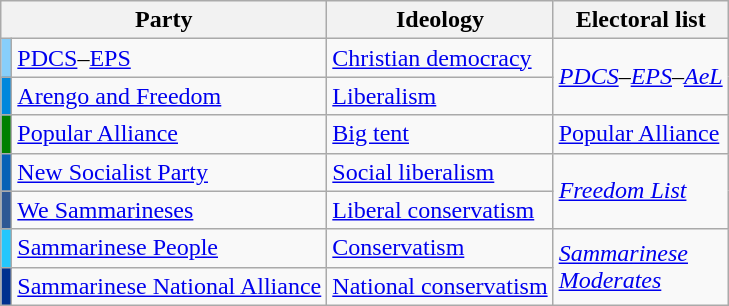<table class=wikitable style=text-align:left>
<tr>
<th colspan=2>Party</th>
<th>Ideology</th>
<th>Electoral list</th>
</tr>
<tr>
<td bgcolor="#87CEFA"></td>
<td><a href='#'>PDCS</a>–<a href='#'>EPS</a></td>
<td><a href='#'>Christian democracy</a></td>
<td rowspan=2><em><a href='#'>PDCS</a>–<a href='#'>EPS</a>–<a href='#'>AeL</a></em></td>
</tr>
<tr>
<td bgcolor="#0087dc"></td>
<td><a href='#'>Arengo and Freedom</a></td>
<td><a href='#'>Liberalism</a></td>
</tr>
<tr>
<td bgcolor="#008000"></td>
<td><a href='#'>Popular Alliance</a></td>
<td><a href='#'>Big tent</a></td>
<td><a href='#'>Popular Alliance</a></td>
</tr>
<tr>
<td bgcolor="#0661B6"></td>
<td><a href='#'>New Socialist Party</a></td>
<td><a href='#'>Social liberalism</a></td>
<td rowspan=2><em><a href='#'>Freedom List</a></em></td>
</tr>
<tr>
<td bgcolor="#2E5894"></td>
<td><a href='#'>We Sammarineses</a></td>
<td><a href='#'>Liberal conservatism</a></td>
</tr>
<tr>
<td bgcolor="#24C7FC"></td>
<td><a href='#'>Sammarinese People</a></td>
<td><a href='#'>Conservatism</a></td>
<td rowspan=2><em><a href='#'>Sammarinese<br>Moderates</a></em></td>
</tr>
<tr>
<td bgcolor="#00308F"></td>
<td><a href='#'>Sammarinese National Alliance</a></td>
<td><a href='#'>National conservatism</a></td>
</tr>
</table>
